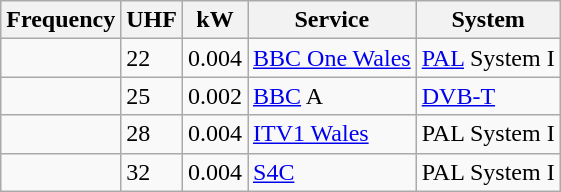<table class="wikitable sortable">
<tr>
<th>Frequency</th>
<th>UHF</th>
<th>kW</th>
<th>Service</th>
<th>System</th>
</tr>
<tr>
<td></td>
<td>22</td>
<td>0.004</td>
<td><a href='#'>BBC One Wales</a></td>
<td><a href='#'>PAL</a> System I</td>
</tr>
<tr>
<td></td>
<td>25</td>
<td>0.002</td>
<td><a href='#'>BBC</a> A</td>
<td><a href='#'>DVB-T</a></td>
</tr>
<tr>
<td></td>
<td>28</td>
<td>0.004</td>
<td><a href='#'>ITV1 Wales</a></td>
<td>PAL System I</td>
</tr>
<tr>
<td></td>
<td>32</td>
<td>0.004</td>
<td><a href='#'>S4C</a></td>
<td>PAL System I</td>
</tr>
</table>
